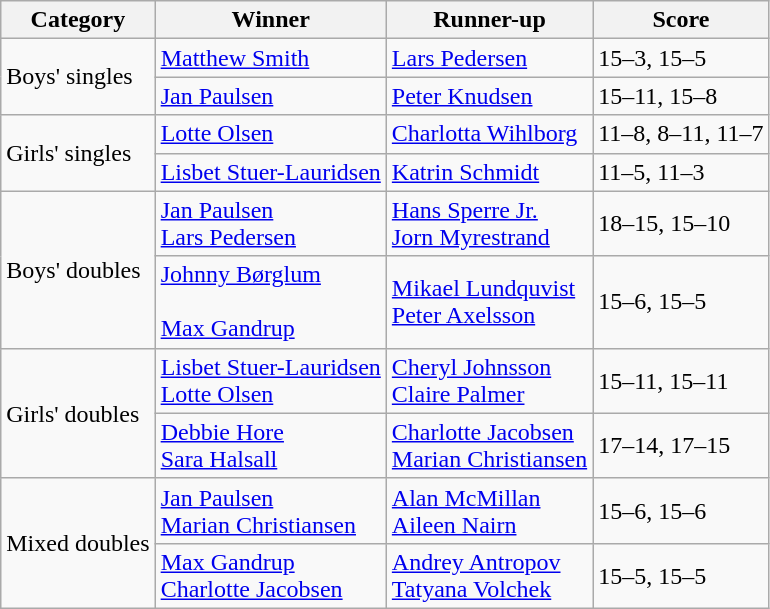<table class="wikitable">
<tr>
<th>Category</th>
<th>Winner</th>
<th>Runner-up</th>
<th>Score</th>
</tr>
<tr>
<td rowspan=2>Boys' singles</td>
<td> <a href='#'>Matthew Smith</a></td>
<td> <a href='#'>Lars Pedersen</a></td>
<td>15–3, 15–5</td>
</tr>
<tr>
<td> <a href='#'>Jan Paulsen</a></td>
<td> <a href='#'>Peter Knudsen</a></td>
<td>15–11, 15–8</td>
</tr>
<tr>
<td rowspan=2>Girls' singles</td>
<td> <a href='#'>Lotte Olsen</a></td>
<td> <a href='#'>Charlotta Wihlborg</a></td>
<td>11–8, 8–11, 11–7</td>
</tr>
<tr>
<td> <a href='#'>Lisbet Stuer-Lauridsen</a></td>
<td> <a href='#'>Katrin Schmidt</a></td>
<td>11–5, 11–3</td>
</tr>
<tr>
<td rowspan=2>Boys' doubles</td>
<td> <a href='#'>Jan Paulsen</a><br> <a href='#'>Lars Pedersen</a></td>
<td> <a href='#'>Hans Sperre Jr.</a><br> <a href='#'>Jorn Myrestrand</a></td>
<td>18–15, 15–10</td>
</tr>
<tr>
<td> <a href='#'>Johnny Børglum</a><br><br> <a href='#'>Max Gandrup</a></td>
<td> <a href='#'>Mikael Lundquvist</a><br> <a href='#'>Peter Axelsson</a></td>
<td>15–6, 15–5</td>
</tr>
<tr>
<td rowspan=2>Girls' doubles</td>
<td> <a href='#'>Lisbet Stuer-Lauridsen</a><br> <a href='#'>Lotte Olsen</a></td>
<td> <a href='#'>Cheryl Johnsson</a><br> <a href='#'>Claire Palmer</a></td>
<td>15–11, 15–11</td>
</tr>
<tr>
<td> <a href='#'>Debbie Hore</a><br>  <a href='#'>Sara Halsall</a></td>
<td> <a href='#'>Charlotte Jacobsen</a><br> <a href='#'>Marian Christiansen</a></td>
<td>17–14, 17–15</td>
</tr>
<tr>
<td rowspan=2>Mixed doubles</td>
<td> <a href='#'>Jan Paulsen</a><br> <a href='#'>Marian Christiansen</a></td>
<td> <a href='#'>Alan McMillan</a><br> <a href='#'>Aileen Nairn</a></td>
<td>15–6, 15–6</td>
</tr>
<tr>
<td> <a href='#'>Max Gandrup</a><br> <a href='#'>Charlotte Jacobsen</a></td>
<td> <a href='#'>Andrey Antropov</a><br> <a href='#'>Tatyana Volchek</a></td>
<td>15–5, 15–5</td>
</tr>
</table>
